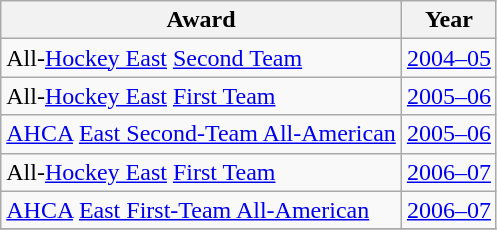<table class="wikitable">
<tr>
<th>Award</th>
<th>Year</th>
</tr>
<tr>
<td>All-<a href='#'>Hockey East</a> <a href='#'>Second Team</a></td>
<td><a href='#'>2004–05</a></td>
</tr>
<tr>
<td>All-<a href='#'>Hockey East</a> <a href='#'>First Team</a></td>
<td><a href='#'>2005–06</a></td>
</tr>
<tr>
<td><a href='#'>AHCA</a> <a href='#'>East Second-Team All-American</a></td>
<td><a href='#'>2005–06</a></td>
</tr>
<tr>
<td>All-<a href='#'>Hockey East</a> <a href='#'>First Team</a></td>
<td><a href='#'>2006–07</a></td>
</tr>
<tr>
<td><a href='#'>AHCA</a> <a href='#'>East First-Team All-American</a></td>
<td><a href='#'>2006–07</a></td>
</tr>
<tr>
</tr>
</table>
